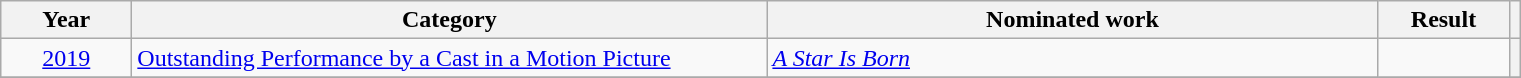<table class=wikitable>
<tr>
<th scope="col" style="width:5em;">Year</th>
<th scope="col" style="width:26em;">Category</th>
<th scope="col" style="width:25em;">Nominated work</th>
<th scope="col" style="width:5em;">Result</th>
<th></th>
</tr>
<tr>
<td style="text-align:center;"><a href='#'>2019</a></td>
<td><a href='#'>Outstanding Performance by a Cast in a Motion Picture</a></td>
<td><em><a href='#'>A Star Is Born</a></em></td>
<td></td>
<th style="text-align:center;"></th>
</tr>
<tr>
</tr>
</table>
